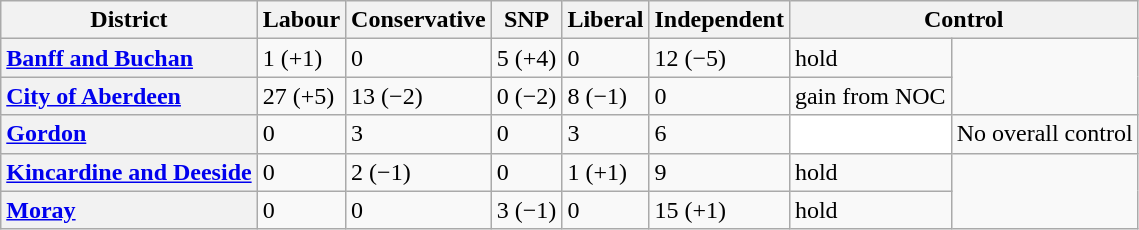<table class="wikitable">
<tr>
<th scope="col">District</th>
<th scope="col">Labour</th>
<th scope="col">Conservative</th>
<th scope="col">SNP</th>
<th scope="col">Liberal</th>
<th scope="col">Independent</th>
<th scope="col" colspan=2>Control<br></th>
</tr>
<tr>
<th scope="row" style="text-align: left;"><a href='#'>Banff and Buchan</a></th>
<td>1 (+1)</td>
<td>0</td>
<td>5 (+4)</td>
<td>0</td>
<td>12 (−5)</td>
<td> hold</td>
</tr>
<tr>
<th scope="row" style="text-align: left;"><a href='#'>City of Aberdeen</a></th>
<td>27 (+5)</td>
<td>13 (−2)</td>
<td>0 (−2)</td>
<td>8 (−1)</td>
<td>0</td>
<td> gain from NOC</td>
</tr>
<tr>
<th scope="row" style="text-align: left;"><a href='#'>Gordon</a></th>
<td>0</td>
<td>3</td>
<td>0</td>
<td>3</td>
<td>6</td>
<td bgcolor=white></td>
<td>No overall control</td>
</tr>
<tr>
<th scope="row" style="text-align: left;"><a href='#'>Kincardine and Deeside</a></th>
<td>0</td>
<td>2 (−1)</td>
<td>0</td>
<td>1 (+1)</td>
<td>9</td>
<td> hold</td>
</tr>
<tr>
<th scope="row" style="text-align: left;"><a href='#'>Moray</a></th>
<td>0</td>
<td>0</td>
<td>3 (−1)</td>
<td>0</td>
<td>15 (+1)</td>
<td> hold</td>
</tr>
</table>
